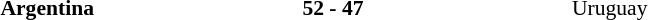<table width=75% cellspacing=1>
<tr>
<th width=25%></th>
<th width=25%></th>
<th width=25%></th>
</tr>
<tr style=font-size:90%>
<td align=right><strong>Argentina</strong></td>
<td align=center><strong>52 - 47</strong></td>
<td>Uruguay</td>
</tr>
</table>
